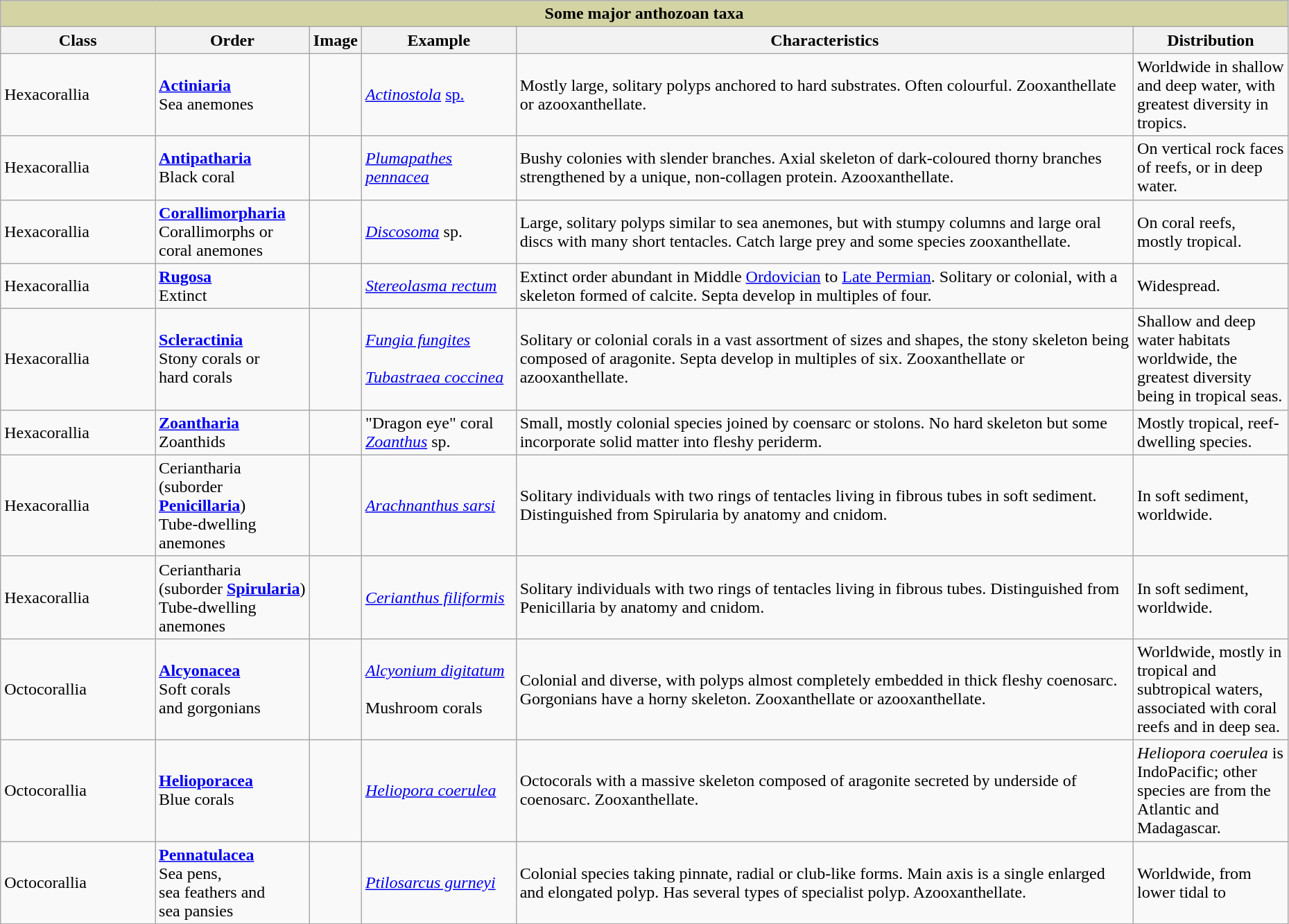<table style="width:98%;" class="wikitable">
<tr>
<th style="text-align:center; background:#d3d3a4;" colspan="6">Some major anthozoan taxa</th>
</tr>
<tr>
<th style="width:12%;">Class</th>
<th style="width:12%;">Order</th>
<th>Image</th>
<th style="width:12%;">Example</th>
<th style="text-align:center;">Characteristics</th>
<th style="width:12%;">Distribution</th>
</tr>
<tr>
<td>Hexacorallia</td>
<td><strong><a href='#'>Actiniaria</a></strong> <br> Sea anemones</td>
<td></td>
<td><em><a href='#'>Actinostola</a></em> <a href='#'>sp.</a></td>
<td>Mostly large, solitary polyps anchored to hard substrates. Often colourful. Zooxanthellate or azooxanthellate.</td>
<td>Worldwide in shallow and deep water, with greatest diversity in tropics.</td>
</tr>
<tr>
<td>Hexacorallia</td>
<td><strong><a href='#'>Antipatharia</a></strong> <br> Black coral</td>
<td></td>
<td><em><a href='#'>Plumapathes pennacea</a></em></td>
<td>Bushy colonies with slender branches. Axial skeleton of dark-coloured thorny branches strengthened by a unique, non-collagen protein. Azooxanthellate.</td>
<td>On vertical rock faces of reefs, or in deep water.</td>
</tr>
<tr>
<td>Hexacorallia</td>
<td><strong><a href='#'>Corallimorpharia</a></strong> <br> Corallimorphs or<br> coral anemones</td>
<td></td>
<td><em><a href='#'>Discosoma</a></em> sp.</td>
<td>Large, solitary polyps similar to sea anemones, but with stumpy columns and large oral discs with many short tentacles. Catch large prey and some species zooxanthellate.</td>
<td>On coral reefs, mostly tropical.</td>
</tr>
<tr>
<td>Hexacorallia</td>
<td><strong><a href='#'>Rugosa</a></strong> <br> Extinct</td>
<td></td>
<td><em><a href='#'>Stereolasma rectum</a></em></td>
<td>Extinct order abundant in Middle <a href='#'>Ordovician</a> to <a href='#'>Late Permian</a>. Solitary or colonial, with a skeleton formed of calcite. Septa develop in multiples of four.</td>
<td>Widespread.</td>
</tr>
<tr>
<td>Hexacorallia</td>
<td><strong><a href='#'>Scleractinia</a></strong> <br> Stony corals or <br> hard corals</td>
<td> </td>
<td><em><a href='#'>Fungia fungites</a></em> <br> <br> <em><a href='#'>Tubastraea coccinea</a></em></td>
<td>Solitary or colonial corals in a vast assortment of sizes and shapes, the stony skeleton being composed of aragonite. Septa develop in multiples of six. Zooxanthellate or azooxanthellate.</td>
<td>Shallow and deep water habitats worldwide, the greatest diversity being in tropical seas.</td>
</tr>
<tr>
<td>Hexacorallia</td>
<td><strong><a href='#'>Zoantharia</a></strong> <br> Zoanthids</td>
<td></td>
<td>"Dragon eye" coral <br> <em><a href='#'>Zoanthus</a></em> sp.</td>
<td>Small, mostly colonial species joined by coensarc or stolons. No hard skeleton but some incorporate solid matter into fleshy periderm.</td>
<td>Mostly tropical, reef-dwelling species.</td>
</tr>
<tr>
<td>Hexacorallia</td>
<td>Ceriantharia (suborder <strong><a href='#'>Penicillaria</a></strong>) <br> Tube-dwelling anemones</td>
<td></td>
<td><em><a href='#'>Arachnanthus sarsi</a></em></td>
<td>Solitary individuals with two rings of tentacles living in fibrous tubes in soft sediment. Distinguished from Spirularia by anatomy and cnidom.</td>
<td>In soft sediment, worldwide.</td>
</tr>
<tr>
<td>Hexacorallia</td>
<td>Ceriantharia (suborder <strong><a href='#'>Spirularia</a></strong>) <br> Tube-dwelling anemones</td>
<td></td>
<td><em><a href='#'>Cerianthus filiformis</a></em></td>
<td>Solitary individuals with two rings of tentacles living in fibrous tubes. Distinguished from Penicillaria by anatomy and cnidom.</td>
<td>In soft sediment, worldwide.</td>
</tr>
<tr>
<td>Octocorallia</td>
<td><strong><a href='#'>Alcyonacea</a></strong> <br> Soft corals <br> and gorgonians</td>
<td> </td>
<td><em><a href='#'>Alcyonium digitatum</a></em><br> <br> Mushroom corals</td>
<td>Colonial and diverse, with polyps almost completely embedded in thick fleshy coenosarc. Gorgonians have a horny skeleton. Zooxanthellate or azooxanthellate.</td>
<td>Worldwide, mostly in tropical and subtropical waters, associated with coral reefs and in deep sea.</td>
</tr>
<tr>
<td>Octocorallia</td>
<td><strong><a href='#'>Helioporacea</a></strong> <br> Blue corals</td>
<td></td>
<td><em><a href='#'>Heliopora coerulea</a></em></td>
<td>Octocorals with a massive skeleton composed of aragonite secreted by underside of coenosarc. Zooxanthellate.</td>
<td><em>Heliopora coerulea</em> is IndoPacific; other species are from the Atlantic and Madagascar.</td>
</tr>
<tr>
<td>Octocorallia</td>
<td><strong><a href='#'>Pennatulacea</a></strong> <br> Sea pens, <br> sea feathers and <br> sea pansies</td>
<td></td>
<td><em><a href='#'>Ptilosarcus gurneyi</a></em></td>
<td>Colonial species taking pinnate, radial or club-like forms. Main axis is a single enlarged and elongated polyp. Has several types of specialist polyp. Azooxanthellate.</td>
<td>Worldwide, from lower tidal to </td>
</tr>
</table>
